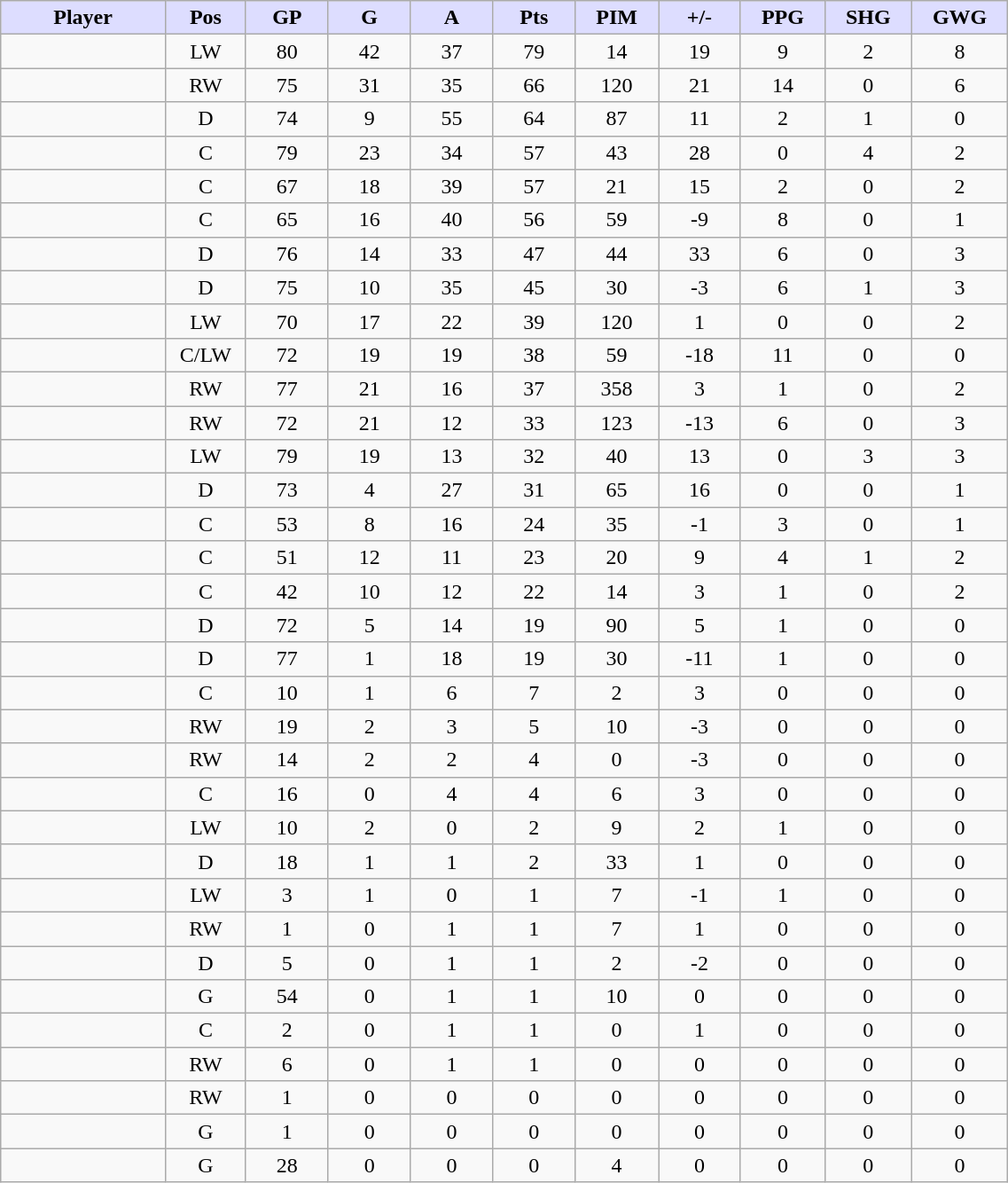<table style="width:60%;" class="wikitable sortable">
<tr style="text-align:center;">
<th style="background:#ddf; width:10%;">Player</th>
<th style="background:#ddf; width:3%;" title="Position">Pos</th>
<th style="background:#ddf; width:5%;" title="Games played">GP</th>
<th style="background:#ddf; width:5%;" title="Goals">G</th>
<th style="background:#ddf; width:5%;" title="Assists">A</th>
<th style="background:#ddf; width:5%;" title="Points">Pts</th>
<th style="background:#ddf; width:5%;" title="Penalties in Minutes">PIM</th>
<th style="background:#ddf; width:5%;" title="Plus/Minus">+/-</th>
<th style="background:#ddf; width:5%;" title="Power Play Goals">PPG</th>
<th style="background:#ddf; width:5%;" title="Short-handed Goals">SHG</th>
<th style="background:#ddf; width:5%;" title="Game-winning Goals">GWG</th>
</tr>
<tr style="text-align:center;">
<td style="text-align:right;"></td>
<td>LW</td>
<td>80</td>
<td>42</td>
<td>37</td>
<td>79</td>
<td>14</td>
<td>19</td>
<td>9</td>
<td>2</td>
<td>8</td>
</tr>
<tr style="text-align:center;">
<td style="text-align:right;"></td>
<td>RW</td>
<td>75</td>
<td>31</td>
<td>35</td>
<td>66</td>
<td>120</td>
<td>21</td>
<td>14</td>
<td>0</td>
<td>6</td>
</tr>
<tr style="text-align:center;">
<td style="text-align:right;"></td>
<td>D</td>
<td>74</td>
<td>9</td>
<td>55</td>
<td>64</td>
<td>87</td>
<td>11</td>
<td>2</td>
<td>1</td>
<td>0</td>
</tr>
<tr style="text-align:center;">
<td style="text-align:right;"></td>
<td>C</td>
<td>79</td>
<td>23</td>
<td>34</td>
<td>57</td>
<td>43</td>
<td>28</td>
<td>0</td>
<td>4</td>
<td>2</td>
</tr>
<tr style="text-align:center;">
<td style="text-align:right;"></td>
<td>C</td>
<td>67</td>
<td>18</td>
<td>39</td>
<td>57</td>
<td>21</td>
<td>15</td>
<td>2</td>
<td>0</td>
<td>2</td>
</tr>
<tr style="text-align:center;">
<td style="text-align:right;"></td>
<td>C</td>
<td>65</td>
<td>16</td>
<td>40</td>
<td>56</td>
<td>59</td>
<td>-9</td>
<td>8</td>
<td>0</td>
<td>1</td>
</tr>
<tr style="text-align:center;">
<td style="text-align:right;"></td>
<td>D</td>
<td>76</td>
<td>14</td>
<td>33</td>
<td>47</td>
<td>44</td>
<td>33</td>
<td>6</td>
<td>0</td>
<td>3</td>
</tr>
<tr style="text-align:center;">
<td style="text-align:right;"></td>
<td>D</td>
<td>75</td>
<td>10</td>
<td>35</td>
<td>45</td>
<td>30</td>
<td>-3</td>
<td>6</td>
<td>1</td>
<td>3</td>
</tr>
<tr style="text-align:center;">
<td style="text-align:right;"></td>
<td>LW</td>
<td>70</td>
<td>17</td>
<td>22</td>
<td>39</td>
<td>120</td>
<td>1</td>
<td>0</td>
<td>0</td>
<td>2</td>
</tr>
<tr style="text-align:center;">
<td style="text-align:right;"></td>
<td>C/LW</td>
<td>72</td>
<td>19</td>
<td>19</td>
<td>38</td>
<td>59</td>
<td>-18</td>
<td>11</td>
<td>0</td>
<td>0</td>
</tr>
<tr style="text-align:center;">
<td style="text-align:right;"></td>
<td>RW</td>
<td>77</td>
<td>21</td>
<td>16</td>
<td>37</td>
<td>358</td>
<td>3</td>
<td>1</td>
<td>0</td>
<td>2</td>
</tr>
<tr style="text-align:center;">
<td style="text-align:right;"></td>
<td>RW</td>
<td>72</td>
<td>21</td>
<td>12</td>
<td>33</td>
<td>123</td>
<td>-13</td>
<td>6</td>
<td>0</td>
<td>3</td>
</tr>
<tr style="text-align:center;">
<td style="text-align:right;"></td>
<td>LW</td>
<td>79</td>
<td>19</td>
<td>13</td>
<td>32</td>
<td>40</td>
<td>13</td>
<td>0</td>
<td>3</td>
<td>3</td>
</tr>
<tr style="text-align:center;">
<td style="text-align:right;"></td>
<td>D</td>
<td>73</td>
<td>4</td>
<td>27</td>
<td>31</td>
<td>65</td>
<td>16</td>
<td>0</td>
<td>0</td>
<td>1</td>
</tr>
<tr style="text-align:center;">
<td style="text-align:right;"></td>
<td>C</td>
<td>53</td>
<td>8</td>
<td>16</td>
<td>24</td>
<td>35</td>
<td>-1</td>
<td>3</td>
<td>0</td>
<td>1</td>
</tr>
<tr style="text-align:center;">
<td style="text-align:right;"></td>
<td>C</td>
<td>51</td>
<td>12</td>
<td>11</td>
<td>23</td>
<td>20</td>
<td>9</td>
<td>4</td>
<td>1</td>
<td>2</td>
</tr>
<tr style="text-align:center;">
<td style="text-align:right;"></td>
<td>C</td>
<td>42</td>
<td>10</td>
<td>12</td>
<td>22</td>
<td>14</td>
<td>3</td>
<td>1</td>
<td>0</td>
<td>2</td>
</tr>
<tr style="text-align:center;">
<td style="text-align:right;"></td>
<td>D</td>
<td>72</td>
<td>5</td>
<td>14</td>
<td>19</td>
<td>90</td>
<td>5</td>
<td>1</td>
<td>0</td>
<td>0</td>
</tr>
<tr style="text-align:center;">
<td style="text-align:right;"></td>
<td>D</td>
<td>77</td>
<td>1</td>
<td>18</td>
<td>19</td>
<td>30</td>
<td>-11</td>
<td>1</td>
<td>0</td>
<td>0</td>
</tr>
<tr style="text-align:center;">
<td style="text-align:right;"></td>
<td>C</td>
<td>10</td>
<td>1</td>
<td>6</td>
<td>7</td>
<td>2</td>
<td>3</td>
<td>0</td>
<td>0</td>
<td>0</td>
</tr>
<tr style="text-align:center;">
<td style="text-align:right;"></td>
<td>RW</td>
<td>19</td>
<td>2</td>
<td>3</td>
<td>5</td>
<td>10</td>
<td>-3</td>
<td>0</td>
<td>0</td>
<td>0</td>
</tr>
<tr style="text-align:center;">
<td style="text-align:right;"></td>
<td>RW</td>
<td>14</td>
<td>2</td>
<td>2</td>
<td>4</td>
<td>0</td>
<td>-3</td>
<td>0</td>
<td>0</td>
<td>0</td>
</tr>
<tr style="text-align:center;">
<td style="text-align:right;"></td>
<td>C</td>
<td>16</td>
<td>0</td>
<td>4</td>
<td>4</td>
<td>6</td>
<td>3</td>
<td>0</td>
<td>0</td>
<td>0</td>
</tr>
<tr style="text-align:center;">
<td style="text-align:right;"></td>
<td>LW</td>
<td>10</td>
<td>2</td>
<td>0</td>
<td>2</td>
<td>9</td>
<td>2</td>
<td>1</td>
<td>0</td>
<td>0</td>
</tr>
<tr style="text-align:center;">
<td style="text-align:right;"></td>
<td>D</td>
<td>18</td>
<td>1</td>
<td>1</td>
<td>2</td>
<td>33</td>
<td>1</td>
<td>0</td>
<td>0</td>
<td>0</td>
</tr>
<tr style="text-align:center;">
<td style="text-align:right;"></td>
<td>LW</td>
<td>3</td>
<td>1</td>
<td>0</td>
<td>1</td>
<td>7</td>
<td>-1</td>
<td>1</td>
<td>0</td>
<td>0</td>
</tr>
<tr style="text-align:center;">
<td style="text-align:right;"></td>
<td>RW</td>
<td>1</td>
<td>0</td>
<td>1</td>
<td>1</td>
<td>7</td>
<td>1</td>
<td>0</td>
<td>0</td>
<td>0</td>
</tr>
<tr style="text-align:center;">
<td style="text-align:right;"></td>
<td>D</td>
<td>5</td>
<td>0</td>
<td>1</td>
<td>1</td>
<td>2</td>
<td>-2</td>
<td>0</td>
<td>0</td>
<td>0</td>
</tr>
<tr style="text-align:center;">
<td style="text-align:right;"></td>
<td>G</td>
<td>54</td>
<td>0</td>
<td>1</td>
<td>1</td>
<td>10</td>
<td>0</td>
<td>0</td>
<td>0</td>
<td>0</td>
</tr>
<tr style="text-align:center;">
<td style="text-align:right;"></td>
<td>C</td>
<td>2</td>
<td>0</td>
<td>1</td>
<td>1</td>
<td>0</td>
<td>1</td>
<td>0</td>
<td>0</td>
<td>0</td>
</tr>
<tr style="text-align:center;">
<td style="text-align:right;"></td>
<td>RW</td>
<td>6</td>
<td>0</td>
<td>1</td>
<td>1</td>
<td>0</td>
<td>0</td>
<td>0</td>
<td>0</td>
<td>0</td>
</tr>
<tr style="text-align:center;">
<td style="text-align:right;"></td>
<td>RW</td>
<td>1</td>
<td>0</td>
<td>0</td>
<td>0</td>
<td>0</td>
<td>0</td>
<td>0</td>
<td>0</td>
<td>0</td>
</tr>
<tr style="text-align:center;">
<td style="text-align:right;"></td>
<td>G</td>
<td>1</td>
<td>0</td>
<td>0</td>
<td>0</td>
<td>0</td>
<td>0</td>
<td>0</td>
<td>0</td>
<td>0</td>
</tr>
<tr style="text-align:center;">
<td style="text-align:right;"></td>
<td>G</td>
<td>28</td>
<td>0</td>
<td>0</td>
<td>0</td>
<td>4</td>
<td>0</td>
<td>0</td>
<td>0</td>
<td>0</td>
</tr>
</table>
